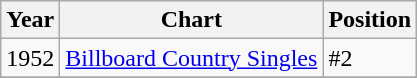<table class="wikitable">
<tr>
<th>Year</th>
<th>Chart</th>
<th>Position</th>
</tr>
<tr>
<td>1952</td>
<td><a href='#'>Billboard Country Singles</a></td>
<td>#2</td>
</tr>
<tr>
</tr>
</table>
